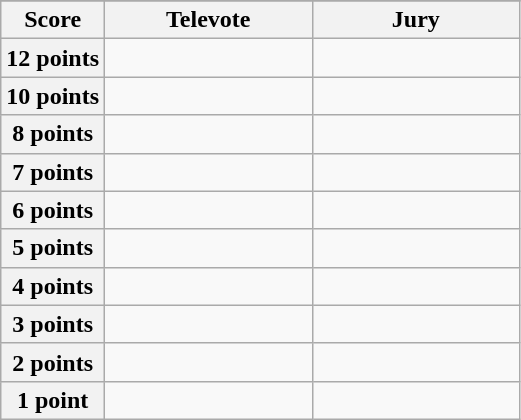<table class="wikitable">
<tr>
</tr>
<tr>
<th scope="col" width="20%">Score</th>
<th scope="col" width="40%">Televote</th>
<th scope="col" width="40%">Jury</th>
</tr>
<tr>
<th scope="row">12 points</th>
<td></td>
<td></td>
</tr>
<tr>
<th scope="row">10 points</th>
<td></td>
<td></td>
</tr>
<tr>
<th scope="row">8 points</th>
<td></td>
<td></td>
</tr>
<tr>
<th scope="row">7 points</th>
<td></td>
<td></td>
</tr>
<tr>
<th scope="row">6 points</th>
<td></td>
<td></td>
</tr>
<tr>
<th scope="row">5 points</th>
<td></td>
<td></td>
</tr>
<tr>
<th scope="row">4 points</th>
<td></td>
<td></td>
</tr>
<tr>
<th scope="row">3 points</th>
<td></td>
<td></td>
</tr>
<tr>
<th scope="row">2 points</th>
<td></td>
<td></td>
</tr>
<tr>
<th scope="row">1 point</th>
<td></td>
<td></td>
</tr>
</table>
